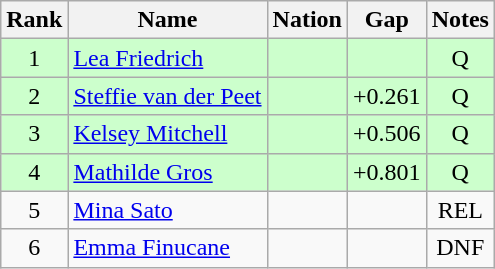<table class="wikitable sortable" style="text-align:center">
<tr>
<th>Rank</th>
<th>Name</th>
<th>Nation</th>
<th>Gap</th>
<th>Notes</th>
</tr>
<tr bgcolor=ccffcc>
<td>1</td>
<td align=left><a href='#'>Lea Friedrich</a></td>
<td align=left></td>
<td></td>
<td>Q</td>
</tr>
<tr bgcolor=ccffcc>
<td>2</td>
<td align=left><a href='#'>Steffie van der Peet</a></td>
<td align=left></td>
<td>+0.261</td>
<td>Q</td>
</tr>
<tr bgcolor=ccffcc>
<td>3</td>
<td align=left><a href='#'>Kelsey Mitchell</a></td>
<td align=left></td>
<td>+0.506</td>
<td>Q</td>
</tr>
<tr bgcolor=ccffcc>
<td>4</td>
<td align=left><a href='#'>Mathilde Gros</a></td>
<td align=left></td>
<td>+0.801</td>
<td>Q</td>
</tr>
<tr>
<td>5</td>
<td align=left><a href='#'>Mina Sato</a></td>
<td align=left></td>
<td></td>
<td>REL</td>
</tr>
<tr>
<td>6</td>
<td align=left><a href='#'>Emma Finucane</a></td>
<td align=left></td>
<td></td>
<td>DNF</td>
</tr>
</table>
